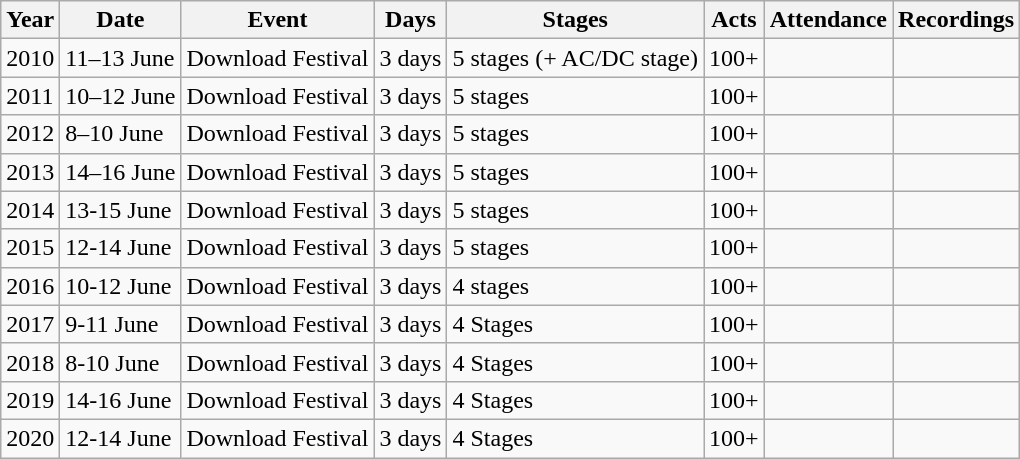<table class="wikitable">
<tr>
<th>Year</th>
<th>Date</th>
<th>Event</th>
<th>Days</th>
<th>Stages</th>
<th>Acts</th>
<th>Attendance</th>
<th>Recordings</th>
</tr>
<tr>
<td>2010</td>
<td>11–13 June</td>
<td>Download Festival</td>
<td>3 days</td>
<td>5 stages (+ AC/DC stage)</td>
<td>100+</td>
<td></td>
<td></td>
</tr>
<tr>
<td>2011</td>
<td>10–12 June</td>
<td>Download Festival</td>
<td>3 days</td>
<td>5 stages</td>
<td>100+</td>
<td></td>
<td></td>
</tr>
<tr>
<td>2012</td>
<td>8–10 June</td>
<td>Download Festival</td>
<td>3 days</td>
<td>5 stages</td>
<td>100+</td>
<td></td>
<td></td>
</tr>
<tr>
<td>2013</td>
<td>14–16 June</td>
<td>Download Festival</td>
<td>3 days</td>
<td>5 stages</td>
<td>100+</td>
<td></td>
<td></td>
</tr>
<tr>
<td>2014</td>
<td>13-15 June</td>
<td>Download Festival</td>
<td>3 days</td>
<td>5 stages</td>
<td>100+</td>
<td></td>
<td></td>
</tr>
<tr>
<td>2015</td>
<td>12-14 June</td>
<td>Download Festival</td>
<td>3 days</td>
<td>5 stages</td>
<td>100+</td>
<td></td>
<td></td>
</tr>
<tr>
<td>2016</td>
<td>10-12 June</td>
<td>Download Festival</td>
<td>3 days</td>
<td>4 stages</td>
<td>100+</td>
<td></td>
<td></td>
</tr>
<tr>
<td>2017</td>
<td>9-11 June</td>
<td>Download Festival</td>
<td>3 days</td>
<td>4 Stages</td>
<td>100+</td>
<td></td>
<td></td>
</tr>
<tr>
<td>2018</td>
<td>8-10 June</td>
<td>Download Festival</td>
<td>3 days</td>
<td>4 Stages</td>
<td>100+</td>
<td></td>
<td></td>
</tr>
<tr>
<td>2019</td>
<td>14-16 June</td>
<td>Download Festival</td>
<td>3 days</td>
<td>4 Stages</td>
<td>100+</td>
<td></td>
<td></td>
</tr>
<tr>
<td>2020</td>
<td>12-14 June</td>
<td>Download Festival</td>
<td>3 days</td>
<td>4 Stages</td>
<td>100+</td>
<td></td>
<td></td>
</tr>
</table>
